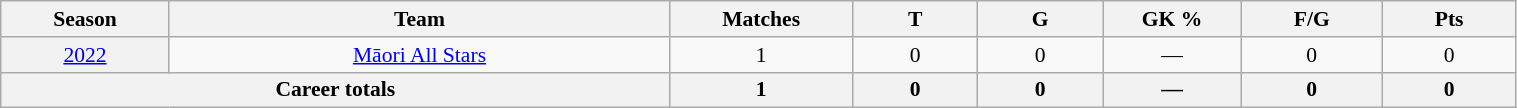<table class="wikitable sortable"  style="font-size:90%; text-align:center; width:80%;">
<tr>
<th width=2%>Season</th>
<th width=8%>Team</th>
<th width=2%>Matches</th>
<th width=2%>T</th>
<th width=2%>G</th>
<th width=2%>GK %</th>
<th width=2%>F/G</th>
<th width=2%>Pts</th>
</tr>
<tr>
<th scope="row" style="text-align:center; font-weight:normal"><a href='#'>2022</a></th>
<td style="text-align:center;"> <a href='#'>Māori All Stars</a></td>
<td>1</td>
<td>0</td>
<td>0</td>
<td>—</td>
<td>0</td>
<td>0</td>
</tr>
<tr class="sortbottom">
<th colspan=2>Career totals</th>
<th>1</th>
<th>0</th>
<th>0</th>
<th>—</th>
<th>0</th>
<th>0</th>
</tr>
</table>
